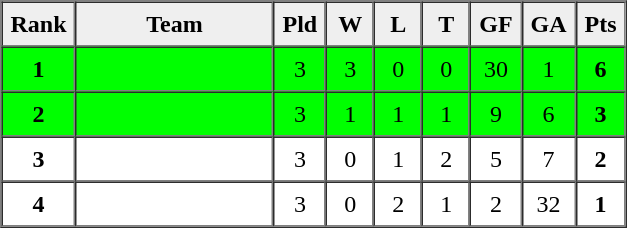<table border=1 cellpadding=5 cellspacing=0>
<tr>
<th bgcolor="#efefef" width="20">Rank</th>
<th bgcolor="#efefef" width="120">Team</th>
<th bgcolor="#efefef" width="20">Pld</th>
<th bgcolor="#efefef" width="20">W</th>
<th bgcolor="#efefef" width="20">L</th>
<th bgcolor="#efefef" width="20">T</th>
<th bgcolor="#efefef" width="20">GF</th>
<th bgcolor="#efefef" width="20">GA</th>
<th bgcolor="#efefef" width="20">Pts</th>
</tr>
<tr align=center bgcolor="lime">
<td><strong>1</strong></td>
<td align=left></td>
<td>3</td>
<td>3</td>
<td>0</td>
<td>0</td>
<td>30</td>
<td>1</td>
<td><strong>6</strong></td>
</tr>
<tr align=center bgcolor="lime">
<td><strong>2</strong></td>
<td align=left></td>
<td>3</td>
<td>1</td>
<td>1</td>
<td>1</td>
<td>9</td>
<td>6</td>
<td><strong>3</strong></td>
</tr>
<tr align=center>
<td><strong>3</strong></td>
<td align=left></td>
<td>3</td>
<td>0</td>
<td>1</td>
<td>2</td>
<td>5</td>
<td>7</td>
<td><strong>2</strong></td>
</tr>
<tr align=center>
<td><strong>4</strong></td>
<td align=left></td>
<td>3</td>
<td>0</td>
<td>2</td>
<td>1</td>
<td>2</td>
<td>32</td>
<td><strong>1</strong></td>
</tr>
</table>
